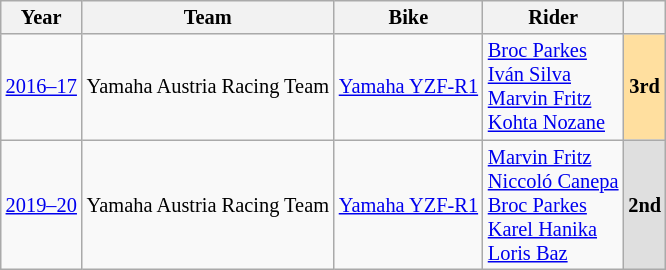<table class="wikitable" style="text-align:center; font-size:85%">
<tr>
<th valign="middle">Year</th>
<th valign="middle">Team</th>
<th valign="middle">Bike</th>
<th valign="middle">Rider</th>
<th valign="middle"></th>
</tr>
<tr>
<td><a href='#'>2016–17</a></td>
<td> Yamaha Austria Racing Team</td>
<td><a href='#'>Yamaha YZF-R1</a></td>
<td align=left> <a href='#'>Broc Parkes</a> <br> <a href='#'>Iván Silva</a><br> <a href='#'>Marvin Fritz</a><br> <a href='#'>Kohta Nozane</a></td>
<th style="background:#ffdf9f;"><strong>3rd</strong></th>
</tr>
<tr>
<td><a href='#'>2019–20</a></td>
<td> Yamaha Austria Racing Team</td>
<td><a href='#'>Yamaha YZF-R1</a></td>
<td align=left> <a href='#'>Marvin Fritz</a> <br> <a href='#'>Niccoló Canepa</a><br> <a href='#'>Broc Parkes</a><br> <a href='#'>Karel Hanika</a> <br> <a href='#'>Loris Baz</a></td>
<th style="background:#dfdfdf;"><strong>2nd</strong></th>
</tr>
</table>
